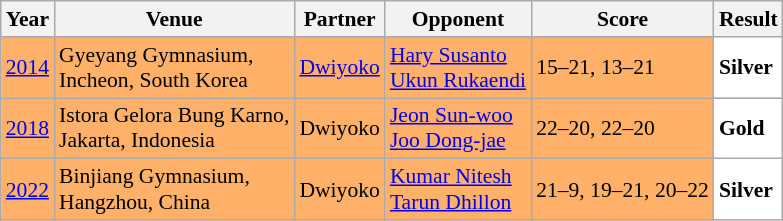<table class="sortable wikitable" style="font-size: 90%;">
<tr>
<th>Year</th>
<th>Venue</th>
<th>Partner</th>
<th>Opponent</th>
<th>Score</th>
<th>Result</th>
</tr>
<tr style="background:#FFB069">
<td align="center"><a href='#'>2014</a></td>
<td align="left">Gyeyang Gymnasium,<br>Incheon, South Korea</td>
<td align="left"> <a href='#'>Dwiyoko</a></td>
<td align="left"> <a href='#'>Hary Susanto</a><br> <a href='#'>Ukun Rukaendi</a></td>
<td align="left">15–21, 13–21</td>
<td style="text-align:left; background:white"> <strong>Silver</strong></td>
</tr>
<tr style="background:#FFB069">
<td align="center"><a href='#'>2018</a></td>
<td align="left">Istora Gelora Bung Karno,<br>Jakarta, Indonesia</td>
<td align="left"> Dwiyoko</td>
<td align="left"> <a href='#'>Jeon Sun-woo</a><br> <a href='#'>Joo Dong-jae</a></td>
<td align="left">22–20, 22–20</td>
<td style="text-align:left; background:white"> <strong>Gold</strong></td>
</tr>
<tr style="background:#FFB069">
<td align="center"><a href='#'>2022</a></td>
<td align="left">Binjiang Gymnasium,<br>Hangzhou, China</td>
<td align="left"> Dwiyoko</td>
<td align="left"> <a href='#'>Kumar Nitesh</a><br> <a href='#'>Tarun Dhillon</a></td>
<td align="left">21–9, 19–21, 20–22</td>
<td style="text-align:left; background:white"> <strong>Silver</strong></td>
</tr>
</table>
